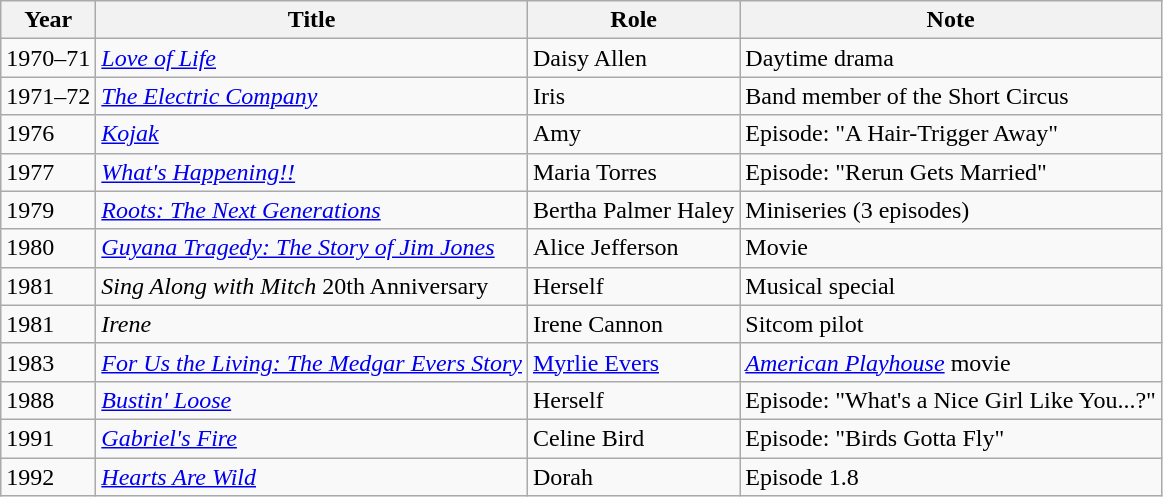<table class="wikitable sortable">
<tr>
<th>Year</th>
<th>Title</th>
<th>Role</th>
<th class="unsortable">Note</th>
</tr>
<tr>
<td>1970–71</td>
<td><em><a href='#'>Love of Life</a></em></td>
<td>Daisy Allen</td>
<td>Daytime drama</td>
</tr>
<tr>
<td>1971–72</td>
<td><em><a href='#'>The Electric Company</a></em></td>
<td>Iris</td>
<td>Band member of the Short Circus</td>
</tr>
<tr>
<td>1976</td>
<td><em><a href='#'>Kojak</a></em></td>
<td>Amy</td>
<td>Episode: "A Hair-Trigger Away"</td>
</tr>
<tr>
<td>1977</td>
<td><em><a href='#'>What's Happening!!</a></em></td>
<td>Maria Torres</td>
<td>Episode: "Rerun Gets Married"</td>
</tr>
<tr>
<td>1979</td>
<td><em><a href='#'>Roots: The Next Generations</a></em></td>
<td>Bertha Palmer Haley</td>
<td>Miniseries (3 episodes)</td>
</tr>
<tr>
<td>1980</td>
<td><em><a href='#'>Guyana Tragedy: The Story of Jim Jones</a></em></td>
<td>Alice Jefferson</td>
<td>Movie</td>
</tr>
<tr>
<td>1981</td>
<td><em>Sing Along with Mitch</em> 20th Anniversary</td>
<td>Herself</td>
<td>Musical special</td>
</tr>
<tr>
<td>1981</td>
<td><em>Irene</em></td>
<td>Irene Cannon</td>
<td>Sitcom pilot</td>
</tr>
<tr>
<td>1983</td>
<td><em><a href='#'>For Us the Living: The Medgar Evers Story</a></em></td>
<td><a href='#'>Myrlie Evers</a></td>
<td><em><a href='#'>American Playhouse</a></em> movie</td>
</tr>
<tr>
<td>1988</td>
<td><em><a href='#'>Bustin' Loose</a></em></td>
<td>Herself</td>
<td>Episode: "What's a Nice Girl Like You...?"</td>
</tr>
<tr>
<td>1991</td>
<td><em><a href='#'>Gabriel's Fire</a></em></td>
<td>Celine Bird</td>
<td>Episode: "Birds Gotta Fly"</td>
</tr>
<tr>
<td>1992</td>
<td><em><a href='#'>Hearts Are Wild</a></em></td>
<td>Dorah</td>
<td>Episode 1.8</td>
</tr>
</table>
